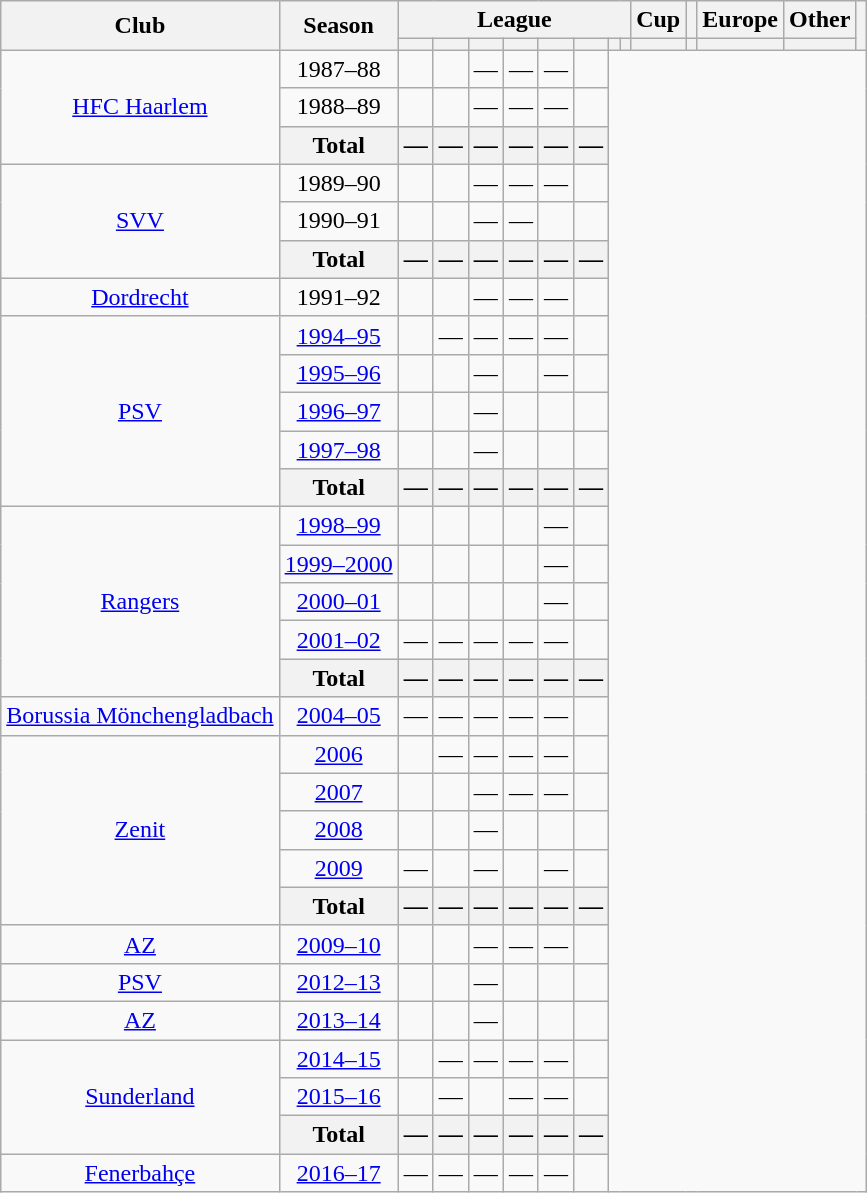<table class="wikitable" Style="text-align: center">
<tr>
<th rowspan=2>Club</th>
<th rowspan=2>Season</th>
<th colspan=8>League</th>
<th>Cup</th>
<th></th>
<th>Europe</th>
<th>Other</th>
<th rowspan=2></th>
</tr>
<tr>
<th></th>
<th></th>
<th></th>
<th></th>
<th></th>
<th></th>
<th></th>
<th></th>
<th></th>
<th></th>
<th></th>
<th></th>
</tr>
<tr>
<td rowspan=3><a href='#'>HFC Haarlem</a></td>
<td>1987–88<br></td>
<td></td>
<td></td>
<td>—</td>
<td>—</td>
<td>—</td>
<td></td>
</tr>
<tr>
<td>1988–89<br></td>
<td></td>
<td></td>
<td>—</td>
<td>—</td>
<td>—</td>
<td></td>
</tr>
<tr>
<th>Total<br></th>
<th>—</th>
<th>—</th>
<th>—</th>
<th>—</th>
<th>—</th>
<th>—</th>
</tr>
<tr>
<td rowspan=3><a href='#'>SVV</a></td>
<td>1989–90<br></td>
<td></td>
<td></td>
<td>—</td>
<td>—</td>
<td>—</td>
<td></td>
</tr>
<tr>
<td>1990–91<br></td>
<td></td>
<td></td>
<td>—</td>
<td>—</td>
<td></td>
<td></td>
</tr>
<tr>
<th>Total<br></th>
<th>—</th>
<th>—</th>
<th>—</th>
<th>—</th>
<th>—</th>
<th>—</th>
</tr>
<tr>
<td><a href='#'>Dordrecht</a></td>
<td>1991–92<br></td>
<td></td>
<td></td>
<td>—</td>
<td>—</td>
<td>—</td>
<td></td>
</tr>
<tr>
<td rowspan=5><a href='#'>PSV</a></td>
<td><a href='#'>1994–95</a><br></td>
<td></td>
<td>—</td>
<td>—</td>
<td>—</td>
<td>—</td>
<td></td>
</tr>
<tr>
<td><a href='#'>1995–96</a><br></td>
<td></td>
<td></td>
<td>—</td>
<td></td>
<td>—</td>
<td></td>
</tr>
<tr>
<td><a href='#'>1996–97</a><br></td>
<td></td>
<td></td>
<td>—</td>
<td></td>
<td></td>
<td></td>
</tr>
<tr>
<td><a href='#'>1997–98</a><br></td>
<td></td>
<td></td>
<td>—</td>
<td></td>
<td></td>
<td></td>
</tr>
<tr>
<th>Total<br></th>
<th>—</th>
<th>—</th>
<th>—</th>
<th>—</th>
<th>—</th>
<th>—</th>
</tr>
<tr>
<td rowspan=5><a href='#'>Rangers</a></td>
<td><a href='#'>1998–99</a><br></td>
<td></td>
<td></td>
<td></td>
<td></td>
<td>—</td>
<td></td>
</tr>
<tr>
<td><a href='#'>1999–2000</a><br></td>
<td></td>
<td></td>
<td></td>
<td></td>
<td>—</td>
<td></td>
</tr>
<tr>
<td><a href='#'>2000–01</a><br></td>
<td></td>
<td></td>
<td></td>
<td></td>
<td>—</td>
<td></td>
</tr>
<tr>
<td><a href='#'>2001–02</a><br></td>
<td>—</td>
<td>—</td>
<td>—</td>
<td>—</td>
<td>—</td>
<td></td>
</tr>
<tr>
<th>Total<br></th>
<th>—</th>
<th>—</th>
<th>—</th>
<th>—</th>
<th>—</th>
<th>—</th>
</tr>
<tr>
<td><a href='#'>Borussia Mönchengladbach</a></td>
<td><a href='#'>2004–05</a><br></td>
<td>—</td>
<td>—</td>
<td>—</td>
<td>—</td>
<td>—</td>
<td></td>
</tr>
<tr>
<td rowspan=5><a href='#'>Zenit</a></td>
<td><a href='#'>2006</a><br></td>
<td></td>
<td>—</td>
<td>—</td>
<td>—</td>
<td>—</td>
<td></td>
</tr>
<tr>
<td><a href='#'>2007</a><br></td>
<td></td>
<td></td>
<td>—</td>
<td>—</td>
<td>—</td>
<td></td>
</tr>
<tr>
<td><a href='#'>2008</a><br></td>
<td></td>
<td></td>
<td>—</td>
<td></td>
<td><br></td>
<td></td>
</tr>
<tr>
<td><a href='#'>2009</a><br></td>
<td>—</td>
<td></td>
<td>—</td>
<td><br></td>
<td>—</td>
<td></td>
</tr>
<tr>
<th>Total<br></th>
<th>—</th>
<th>—</th>
<th>—</th>
<th>—</th>
<th>—</th>
<th>—</th>
</tr>
<tr>
<td><a href='#'>AZ</a></td>
<td><a href='#'>2009–10</a><br></td>
<td></td>
<td></td>
<td>—</td>
<td>—</td>
<td>—</td>
<td></td>
</tr>
<tr>
<td><a href='#'>PSV</a></td>
<td><a href='#'>2012–13</a><br></td>
<td></td>
<td></td>
<td>—</td>
<td></td>
<td></td>
<td></td>
</tr>
<tr>
<td><a href='#'>AZ</a></td>
<td><a href='#'>2013–14</a><br></td>
<td></td>
<td></td>
<td>—</td>
<td></td>
<td></td>
<td></td>
</tr>
<tr>
<td rowspan=3><a href='#'>Sunderland</a></td>
<td><a href='#'>2014–15</a><br></td>
<td></td>
<td>—</td>
<td>—</td>
<td>—</td>
<td>—</td>
<td></td>
</tr>
<tr>
<td><a href='#'>2015–16</a><br></td>
<td></td>
<td>—</td>
<td></td>
<td>—</td>
<td>—</td>
<td></td>
</tr>
<tr>
<th>Total<br></th>
<th>—</th>
<th>—</th>
<th>—</th>
<th>—</th>
<th>—</th>
<th>—</th>
</tr>
<tr>
<td><a href='#'>Fenerbahçe</a></td>
<td><a href='#'>2016–17</a><br></td>
<td>—</td>
<td>—</td>
<td>—</td>
<td>—</td>
<td>—</td>
<td></td>
</tr>
</table>
